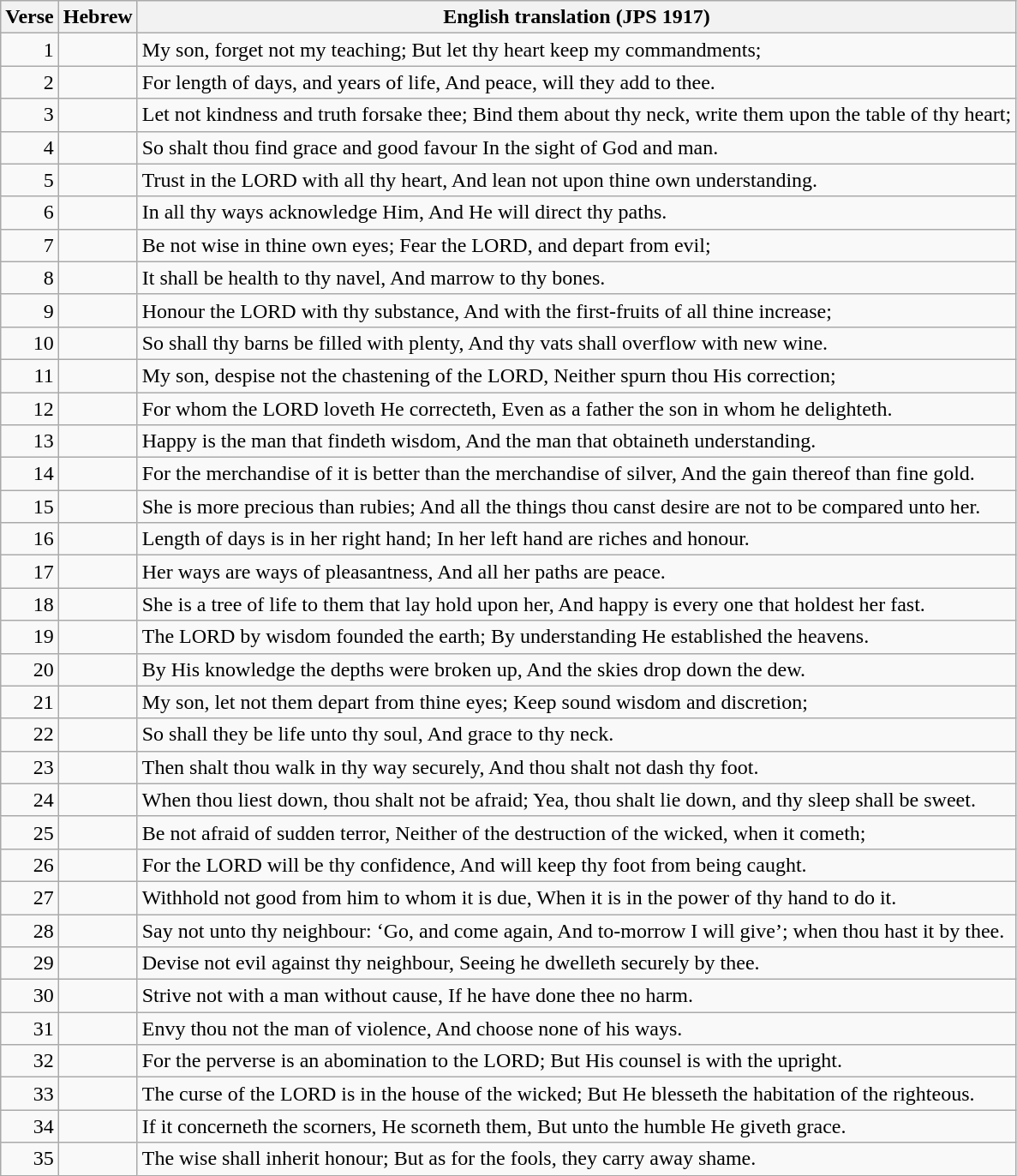<table class="wikitable">
<tr>
<th>Verse</th>
<th>Hebrew</th>
<th>English translation (JPS 1917)</th>
</tr>
<tr>
<td style="text-align:right">1</td>
<td style="text-align:right"></td>
<td>My son, forget not my teaching; But let thy heart keep my commandments;</td>
</tr>
<tr>
<td style="text-align:right">2</td>
<td style="text-align:right"></td>
<td>For length of days, and years of life, And peace, will they add to thee.</td>
</tr>
<tr>
<td style="text-align:right">3</td>
<td style="text-align:right"></td>
<td>Let not kindness and truth forsake thee; Bind them about thy neck, write them upon the table of thy heart;</td>
</tr>
<tr>
<td style="text-align:right">4</td>
<td style="text-align:right"></td>
<td>So shalt thou find grace and good favour In the sight of God and man.</td>
</tr>
<tr>
<td style="text-align:right">5</td>
<td style="text-align:right"></td>
<td>Trust in the LORD with all thy heart, And lean not upon thine own understanding.</td>
</tr>
<tr>
<td style="text-align:right">6</td>
<td style="text-align:right"></td>
<td>In all thy ways acknowledge Him, And He will direct thy paths.</td>
</tr>
<tr>
<td style="text-align:right">7</td>
<td style="text-align:right"></td>
<td>Be not wise in thine own eyes; Fear the LORD, and depart from evil;</td>
</tr>
<tr>
<td style="text-align:right">8</td>
<td style="text-align:right"></td>
<td>It shall be health to thy navel, And marrow to thy bones.</td>
</tr>
<tr>
<td style="text-align:right">9</td>
<td style="text-align:right"></td>
<td>Honour the LORD with thy substance, And with the first-fruits of all thine increase;</td>
</tr>
<tr>
<td style="text-align:right">10</td>
<td style="text-align:right"></td>
<td>So shall thy barns be filled with plenty, And thy vats shall overflow with new wine.</td>
</tr>
<tr>
<td style="text-align:right">11</td>
<td style="text-align:right"></td>
<td>My son, despise not the chastening of the LORD, Neither spurn thou His correction;</td>
</tr>
<tr>
<td style="text-align:right">12</td>
<td style="text-align:right"></td>
<td>For whom the LORD loveth He correcteth, Even as a father the son in whom he delighteth.</td>
</tr>
<tr>
<td style="text-align:right">13</td>
<td style="text-align:right"></td>
<td>Happy is the man that findeth wisdom, And the man that obtaineth understanding.</td>
</tr>
<tr>
<td style="text-align:right">14</td>
<td style="text-align:right"></td>
<td>For the merchandise of it is better than the merchandise of silver, And the gain thereof than fine gold.</td>
</tr>
<tr>
<td style="text-align:right">15</td>
<td style="text-align:right"></td>
<td>She is more precious than rubies; And all the things thou canst desire are not to be compared unto her.</td>
</tr>
<tr>
<td style="text-align:right">16</td>
<td style="text-align:right"></td>
<td>Length of days is in her right hand; In her left hand are riches and honour.</td>
</tr>
<tr>
<td style="text-align:right">17</td>
<td style="text-align:right"></td>
<td>Her ways are ways of pleasantness, And all her paths are peace.</td>
</tr>
<tr>
<td style="text-align:right">18</td>
<td style="text-align:right"></td>
<td>She is a tree of life to them that lay hold upon her, And happy is every one that holdest her fast.</td>
</tr>
<tr>
<td style="text-align:right">19</td>
<td style="text-align:right"></td>
<td>The LORD by wisdom founded the earth; By understanding He established the heavens.</td>
</tr>
<tr>
<td style="text-align:right">20</td>
<td style="text-align:right"></td>
<td>By His knowledge the depths were broken up, And the skies drop down the dew.</td>
</tr>
<tr>
<td style="text-align:right">21</td>
<td style="text-align:right"></td>
<td>My son, let not them depart from thine eyes; Keep sound wisdom and discretion;</td>
</tr>
<tr>
<td style="text-align:right">22</td>
<td style="text-align:right"></td>
<td>So shall they be life unto thy soul, And grace to thy neck.</td>
</tr>
<tr>
<td style="text-align:right">23</td>
<td style="text-align:right"></td>
<td>Then shalt thou walk in thy way securely, And thou shalt not dash thy foot.</td>
</tr>
<tr>
<td style="text-align:right">24</td>
<td style="text-align:right"></td>
<td>When thou liest down, thou shalt not be afraid; Yea, thou shalt lie down, and thy sleep shall be sweet.</td>
</tr>
<tr>
<td style="text-align:right">25</td>
<td style="text-align:right"></td>
<td>Be not afraid of sudden terror, Neither of the destruction of the wicked, when it cometh;</td>
</tr>
<tr>
<td style="text-align:right">26</td>
<td style="text-align:right"></td>
<td>For the LORD will be thy confidence, And will keep thy foot from being caught.</td>
</tr>
<tr>
<td style="text-align:right">27</td>
<td style="text-align:right"></td>
<td>Withhold not good from him to whom it is due, When it is in the power of thy hand to do it.</td>
</tr>
<tr>
<td style="text-align:right">28</td>
<td style="text-align:right"></td>
<td>Say not unto thy neighbour: ‘Go, and come again, And to-morrow I will give’; when thou hast it by thee.</td>
</tr>
<tr>
<td style="text-align:right">29</td>
<td style="text-align:right"></td>
<td>Devise not evil against thy neighbour, Seeing he dwelleth securely by thee.</td>
</tr>
<tr>
<td style="text-align:right">30</td>
<td style="text-align:right"></td>
<td>Strive not with a man without cause, If he have done thee no harm.</td>
</tr>
<tr>
<td style="text-align:right">31</td>
<td style="text-align:right"></td>
<td>Envy thou not the man of violence, And choose none of his ways.</td>
</tr>
<tr>
<td style="text-align:right">32</td>
<td style="text-align:right"></td>
<td>For the perverse is an abomination to the LORD; But His counsel is with the upright.</td>
</tr>
<tr>
<td style="text-align:right">33</td>
<td style="text-align:right"></td>
<td>The curse of the LORD is in the house of the wicked; But He blesseth the habitation of the righteous.</td>
</tr>
<tr>
<td style="text-align:right">34</td>
<td style="text-align:right"></td>
<td>If it concerneth the scorners, He scorneth them, But unto the humble He giveth grace.</td>
</tr>
<tr>
<td style="text-align:right">35</td>
<td style="text-align:right"></td>
<td>The wise shall inherit honour; But as for the fools, they carry away shame.</td>
</tr>
</table>
